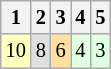<table class="wikitable" style="font-size: 85%;">
<tr>
<th>1</th>
<th>2</th>
<th>3</th>
<th>4</th>
<th>5</th>
</tr>
<tr align="center">
<td style="background:#FFFFBF;">10</td>
<td style="background:#DFDFDF;">8</td>
<td style="background:#FFDF9F;">6</td>
<td style="background:#DFFFDF;">4</td>
<td style="background:#DFFFDF;">3</td>
</tr>
</table>
